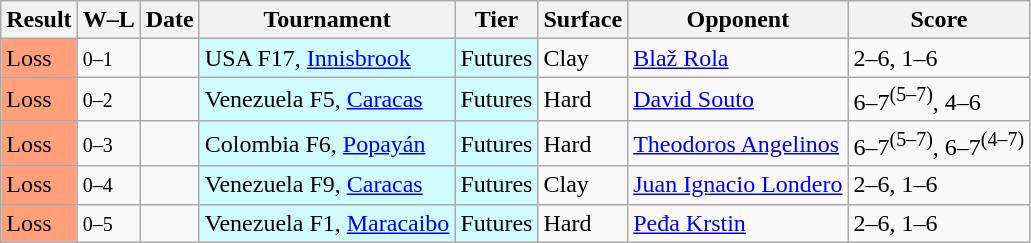<table class="sortable wikitable">
<tr>
<th>Result</th>
<th class="unsortable">W–L</th>
<th>Date</th>
<th>Tournament</th>
<th>Tier</th>
<th>Surface</th>
<th>Opponent</th>
<th class="unsortable">Score</th>
</tr>
<tr>
<td bgcolor=FFA07A>Loss</td>
<td><small>0–1</small></td>
<td></td>
<td style="background:#cffcff;">USA F17, <a href='#'>Innisbrook</a></td>
<td style="background:#cffcff;">Futures</td>
<td>Clay</td>
<td> <a href='#'>Blaž Rola</a></td>
<td>2–6, 1–6</td>
</tr>
<tr>
<td bgcolor=FFA07A>Loss</td>
<td><small>0–2</small></td>
<td></td>
<td style="background:#cffcff;">Venezuela F5, <a href='#'>Caracas</a></td>
<td style="background:#cffcff;">Futures</td>
<td>Hard</td>
<td> <a href='#'>David Souto</a></td>
<td>6–7<sup>(5–7)</sup>, 4–6</td>
</tr>
<tr>
<td bgcolor=FFA07A>Loss</td>
<td><small>0–3</small></td>
<td></td>
<td style="background:#cffcff;">Colombia F6, <a href='#'>Popayán</a></td>
<td style="background:#cffcff;">Futures</td>
<td>Hard</td>
<td> <a href='#'>Theodoros Angelinos</a></td>
<td>6–7<sup>(5–7)</sup>, 6–7<sup>(4–7)</sup></td>
</tr>
<tr>
<td bgcolor=FFA07A>Loss</td>
<td><small>0–4</small></td>
<td></td>
<td style="background:#cffcff;">Venezuela F9, <a href='#'>Caracas</a></td>
<td style="background:#cffcff;">Futures</td>
<td>Clay</td>
<td> <a href='#'>Juan Ignacio Londero</a></td>
<td>2–6, 1–6</td>
</tr>
<tr>
<td bgcolor=FFA07A>Loss</td>
<td><small>0–5</small></td>
<td></td>
<td style="background:#cffcff;">Venezuela F1, <a href='#'>Maracaibo</a></td>
<td style="background:#cffcff;">Futures</td>
<td>Hard</td>
<td> <a href='#'>Peđa Krstin</a></td>
<td>2–6, 1–6</td>
</tr>
</table>
